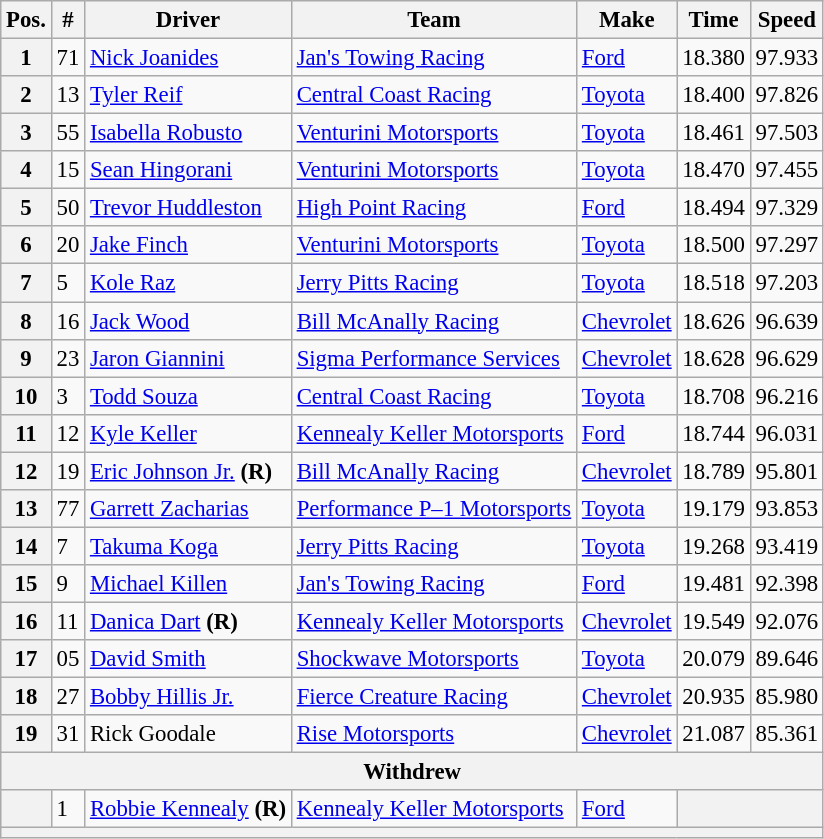<table class="wikitable" style="font-size:95%">
<tr>
<th>Pos.</th>
<th>#</th>
<th>Driver</th>
<th>Team</th>
<th>Make</th>
<th>Time</th>
<th>Speed</th>
</tr>
<tr>
<th>1</th>
<td>71</td>
<td><a href='#'>Nick Joanides</a></td>
<td><a href='#'>Jan's Towing Racing</a></td>
<td><a href='#'>Ford</a></td>
<td>18.380</td>
<td>97.933</td>
</tr>
<tr>
<th>2</th>
<td>13</td>
<td><a href='#'>Tyler Reif</a></td>
<td><a href='#'>Central Coast Racing</a></td>
<td><a href='#'>Toyota</a></td>
<td>18.400</td>
<td>97.826</td>
</tr>
<tr>
<th>3</th>
<td>55</td>
<td><a href='#'>Isabella Robusto</a></td>
<td><a href='#'>Venturini Motorsports</a></td>
<td><a href='#'>Toyota</a></td>
<td>18.461</td>
<td>97.503</td>
</tr>
<tr>
<th>4</th>
<td>15</td>
<td><a href='#'>Sean Hingorani</a></td>
<td><a href='#'>Venturini Motorsports</a></td>
<td><a href='#'>Toyota</a></td>
<td>18.470</td>
<td>97.455</td>
</tr>
<tr>
<th>5</th>
<td>50</td>
<td><a href='#'>Trevor Huddleston</a></td>
<td><a href='#'>High Point Racing</a></td>
<td><a href='#'>Ford</a></td>
<td>18.494</td>
<td>97.329</td>
</tr>
<tr>
<th>6</th>
<td>20</td>
<td><a href='#'>Jake Finch</a></td>
<td><a href='#'>Venturini Motorsports</a></td>
<td><a href='#'>Toyota</a></td>
<td>18.500</td>
<td>97.297</td>
</tr>
<tr>
<th>7</th>
<td>5</td>
<td><a href='#'>Kole Raz</a></td>
<td><a href='#'>Jerry Pitts Racing</a></td>
<td><a href='#'>Toyota</a></td>
<td>18.518</td>
<td>97.203</td>
</tr>
<tr>
<th>8</th>
<td>16</td>
<td><a href='#'>Jack Wood</a></td>
<td><a href='#'>Bill McAnally Racing</a></td>
<td><a href='#'>Chevrolet</a></td>
<td>18.626</td>
<td>96.639</td>
</tr>
<tr>
<th>9</th>
<td>23</td>
<td><a href='#'>Jaron Giannini</a></td>
<td><a href='#'>Sigma Performance Services</a></td>
<td><a href='#'>Chevrolet</a></td>
<td>18.628</td>
<td>96.629</td>
</tr>
<tr>
<th>10</th>
<td>3</td>
<td><a href='#'>Todd Souza</a></td>
<td><a href='#'>Central Coast Racing</a></td>
<td><a href='#'>Toyota</a></td>
<td>18.708</td>
<td>96.216</td>
</tr>
<tr>
<th>11</th>
<td>12</td>
<td><a href='#'>Kyle Keller</a></td>
<td><a href='#'>Kennealy Keller Motorsports</a></td>
<td><a href='#'>Ford</a></td>
<td>18.744</td>
<td>96.031</td>
</tr>
<tr>
<th>12</th>
<td>19</td>
<td><a href='#'>Eric Johnson Jr.</a> <strong>(R)</strong></td>
<td><a href='#'>Bill McAnally Racing</a></td>
<td><a href='#'>Chevrolet</a></td>
<td>18.789</td>
<td>95.801</td>
</tr>
<tr>
<th>13</th>
<td>77</td>
<td><a href='#'>Garrett Zacharias</a></td>
<td><a href='#'>Performance P–1 Motorsports</a></td>
<td><a href='#'>Toyota</a></td>
<td>19.179</td>
<td>93.853</td>
</tr>
<tr>
<th>14</th>
<td>7</td>
<td><a href='#'>Takuma Koga</a></td>
<td><a href='#'>Jerry Pitts Racing</a></td>
<td><a href='#'>Toyota</a></td>
<td>19.268</td>
<td>93.419</td>
</tr>
<tr>
<th>15</th>
<td>9</td>
<td><a href='#'>Michael Killen</a></td>
<td><a href='#'>Jan's Towing Racing</a></td>
<td><a href='#'>Ford</a></td>
<td>19.481</td>
<td>92.398</td>
</tr>
<tr>
<th>16</th>
<td>11</td>
<td><a href='#'>Danica Dart</a> <strong>(R)</strong></td>
<td><a href='#'>Kennealy Keller Motorsports</a></td>
<td><a href='#'>Chevrolet</a></td>
<td>19.549</td>
<td>92.076</td>
</tr>
<tr>
<th>17</th>
<td>05</td>
<td><a href='#'>David Smith</a></td>
<td><a href='#'>Shockwave Motorsports</a></td>
<td><a href='#'>Toyota</a></td>
<td>20.079</td>
<td>89.646</td>
</tr>
<tr>
<th>18</th>
<td>27</td>
<td><a href='#'>Bobby Hillis Jr.</a></td>
<td><a href='#'>Fierce Creature Racing</a></td>
<td><a href='#'>Chevrolet</a></td>
<td>20.935</td>
<td>85.980</td>
</tr>
<tr>
<th>19</th>
<td>31</td>
<td>Rick Goodale</td>
<td><a href='#'>Rise Motorsports</a></td>
<td><a href='#'>Chevrolet</a></td>
<td>21.087</td>
<td>85.361</td>
</tr>
<tr>
<th colspan="7">Withdrew</th>
</tr>
<tr>
<th></th>
<td>1</td>
<td><a href='#'>Robbie Kennealy</a> <strong>(R)</strong></td>
<td><a href='#'>Kennealy Keller Motorsports</a></td>
<td><a href='#'>Ford</a></td>
<th colspan="2"></th>
</tr>
<tr>
<th colspan="7"></th>
</tr>
</table>
